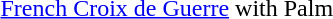<table>
<tr>
<td></td>
<td><a href='#'>French Croix de Guerre</a> with Palm</td>
</tr>
<tr>
</tr>
</table>
